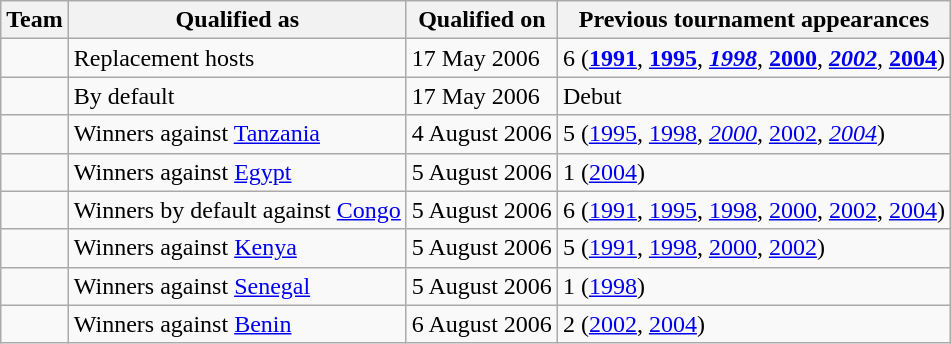<table class="wikitable sortable">
<tr>
<th>Team</th>
<th>Qualified as</th>
<th>Qualified on</th>
<th data-sort-type="number">Previous tournament appearances</th>
</tr>
<tr>
<td></td>
<td>Replacement hosts</td>
<td>17 May 2006</td>
<td>6 (<strong><a href='#'>1991</a></strong>, <strong><a href='#'>1995</a></strong>, <strong><em><a href='#'>1998</a></em></strong>, <strong><a href='#'>2000</a></strong>, <strong><em><a href='#'>2002</a></em></strong>, <strong><a href='#'>2004</a></strong>)</td>
</tr>
<tr>
<td></td>
<td>By default</td>
<td>17 May 2006</td>
<td>Debut</td>
</tr>
<tr>
<td></td>
<td>Winners against <a href='#'>Tanzania</a></td>
<td>4 August 2006</td>
<td>5 (<a href='#'>1995</a>, <a href='#'>1998</a>, <em><a href='#'>2000</a></em>, <a href='#'>2002</a>, <em><a href='#'>2004</a></em>)</td>
</tr>
<tr>
<td></td>
<td>Winners against <a href='#'>Egypt</a></td>
<td>5 August 2006</td>
<td>1 (<a href='#'>2004</a>)</td>
</tr>
<tr>
<td></td>
<td>Winners by default against <a href='#'>Congo</a></td>
<td>5 August 2006</td>
<td>6 (<a href='#'>1991</a>, <a href='#'>1995</a>, <a href='#'>1998</a>, <a href='#'>2000</a>, <a href='#'>2002</a>, <a href='#'>2004</a>)</td>
</tr>
<tr>
<td></td>
<td>Winners against <a href='#'>Kenya</a></td>
<td>5 August 2006</td>
<td>5 (<a href='#'>1991</a>, <a href='#'>1998</a>, <a href='#'>2000</a>, <a href='#'>2002</a>)</td>
</tr>
<tr>
<td></td>
<td>Winners against <a href='#'>Senegal</a></td>
<td>5 August 2006</td>
<td>1 (<a href='#'>1998</a>)</td>
</tr>
<tr>
<td></td>
<td>Winners against <a href='#'>Benin</a></td>
<td>6 August 2006</td>
<td>2 (<a href='#'>2002</a>, <a href='#'>2004</a>)</td>
</tr>
</table>
